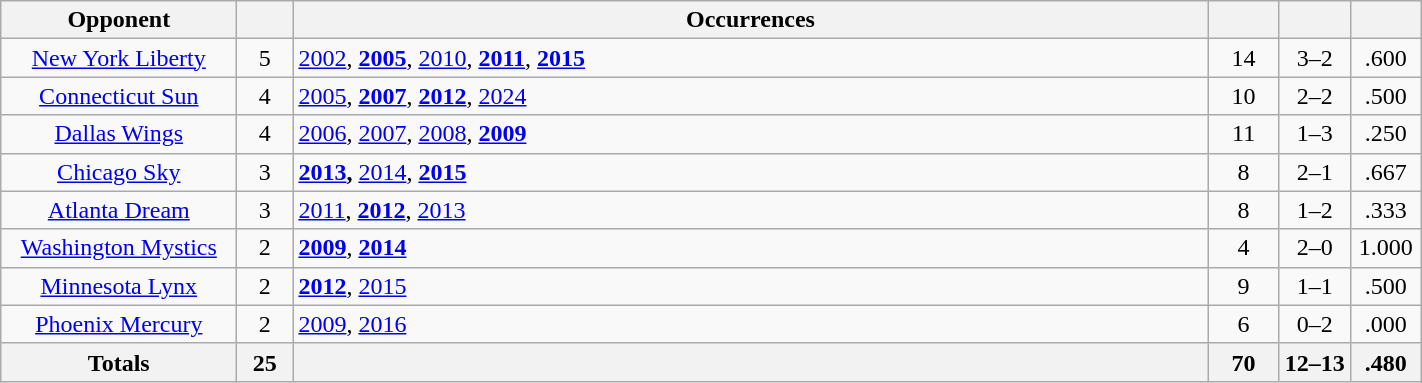<table class="wikitable sortable" style="text-align: center; width: 75%;">
<tr>
<th width="150">Opponent</th>
<th width="30"></th>
<th>Occurrences</th>
<th width="40"></th>
<th width="40"></th>
<th width="40"></th>
</tr>
<tr>
<td><a href='#'>New York Liberty</a></td>
<td>5</td>
<td align=left><a href='#'>2002</a>, <strong><a href='#'>2005</a></strong>, <a href='#'>2010</a>, <strong><a href='#'>2011</a></strong>, <strong><a href='#'>2015</a></strong></td>
<td>14</td>
<td>3–2</td>
<td>.600</td>
</tr>
<tr>
<td><a href='#'>Connecticut Sun</a></td>
<td>4</td>
<td align=left><a href='#'>2005</a>, <strong><a href='#'>2007</a></strong>, <strong><a href='#'>2012</a></strong>, <a href='#'>2024</a></td>
<td>10</td>
<td>2–2</td>
<td>.500</td>
</tr>
<tr>
<td><a href='#'>Dallas Wings</a></td>
<td>4</td>
<td align=left><a href='#'>2006</a>, <a href='#'>2007</a>, <a href='#'>2008</a>, <strong><a href='#'>2009</a></strong></td>
<td>11</td>
<td>1–3</td>
<td>.250</td>
</tr>
<tr>
<td><a href='#'>Chicago Sky</a></td>
<td>3</td>
<td align="left"><strong><a href='#'>2013</a>,</strong> <a href='#'>2014</a>, <strong><a href='#'>2015</a></strong></td>
<td>8</td>
<td>2–1</td>
<td>.667</td>
</tr>
<tr>
<td><a href='#'>Atlanta Dream</a></td>
<td>3</td>
<td align="left"><a href='#'>2011</a>, <strong><a href='#'>2012</a></strong>, <a href='#'>2013</a></td>
<td>8</td>
<td>1–2</td>
<td>.333</td>
</tr>
<tr>
<td><a href='#'>Washington Mystics</a></td>
<td>2</td>
<td align=left><strong><a href='#'>2009</a></strong>, <strong><a href='#'>2014</a></strong></td>
<td>4</td>
<td>2–0</td>
<td>1.000</td>
</tr>
<tr>
<td><a href='#'>Minnesota Lynx</a></td>
<td>2</td>
<td align="left"><strong><a href='#'>2012</a></strong>, <a href='#'>2015</a></td>
<td>9</td>
<td>1–1</td>
<td>.500</td>
</tr>
<tr>
<td><a href='#'>Phoenix Mercury</a></td>
<td>2</td>
<td align="left"><a href='#'>2009</a>, <a href='#'>2016</a></td>
<td>6</td>
<td>0–2</td>
<td>.000</td>
</tr>
<tr>
<th width="150">Totals</th>
<th width="30">25</th>
<th></th>
<th width="40">70</th>
<th width="40">12–13</th>
<th width="40">.480</th>
</tr>
</table>
